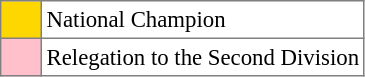<table bgcolor="#f7f8ff" cellpadding="3" cellspacing="0" border="1" style="font-size: 95%; border: gray solid 1px; border-collapse: collapse;text-align:center;">
<tr>
<td style="background: gold;" width="20"></td>
<td bgcolor="#ffffff" align="left">National Champion</td>
</tr>
<tr>
<td style="background: #ffc0cb" width="20"></td>
<td bgcolor="#ffffff" align="left">Relegation to the Second Division</td>
</tr>
</table>
